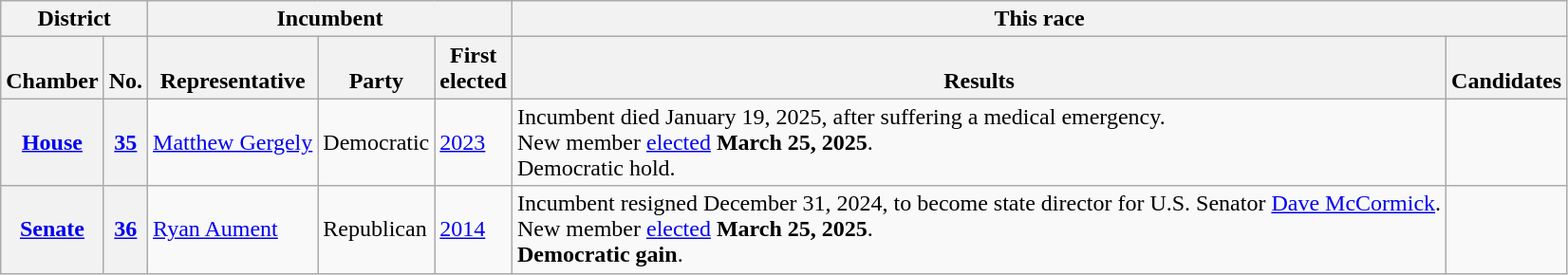<table class="wikitable sortable">
<tr valign=bottom>
<th colspan="2">District</th>
<th colspan="3">Incumbent</th>
<th colspan="2">This race</th>
</tr>
<tr valign=bottom>
<th>Chamber</th>
<th>No.</th>
<th>Representative</th>
<th>Party</th>
<th>First<br>elected</th>
<th>Results</th>
<th>Candidates</th>
</tr>
<tr>
<th><a href='#'>House</a></th>
<th><a href='#'>35</a></th>
<td><a href='#'>Matthew Gergely</a></td>
<td>Democratic</td>
<td><a href='#'>2023<br></a></td>
<td>Incumbent died January 19, 2025, after suffering a medical emergency.<br>New member <a href='#'>elected</a> <strong>March 25, 2025</strong>.<br>Democratic hold.</td>
<td nowrap></td>
</tr>
<tr>
<th><a href='#'>Senate</a></th>
<th><a href='#'>36</a></th>
<td><a href='#'>Ryan Aument</a></td>
<td>Republican</td>
<td><a href='#'>2014</a></td>
<td>Incumbent resigned December 31, 2024, to become state director for U.S. Senator <a href='#'>Dave McCormick</a>.<br>New member <a href='#'>elected</a> <strong>March 25, 2025</strong>.<br><strong>Democratic gain</strong>.</td>
<td nowrap></td>
</tr>
</table>
